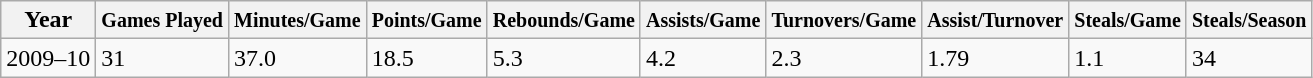<table class="wikitable">
<tr>
<th>Year</th>
<th><small>Games Played</small></th>
<th><small>Minutes/Game</small></th>
<th><small>Points/Game</small></th>
<th><small>Rebounds/Game</small></th>
<th><small>Assists/Game</small></th>
<th><small>Turnovers/Game</small></th>
<th><small>Assist/Turnover</small></th>
<th><small>Steals/Game</small></th>
<th><small>Steals/Season</small></th>
</tr>
<tr>
<td>2009–10</td>
<td>31</td>
<td>37.0</td>
<td>18.5</td>
<td>5.3</td>
<td>4.2</td>
<td>2.3</td>
<td>1.79</td>
<td>1.1</td>
<td>34</td>
</tr>
</table>
